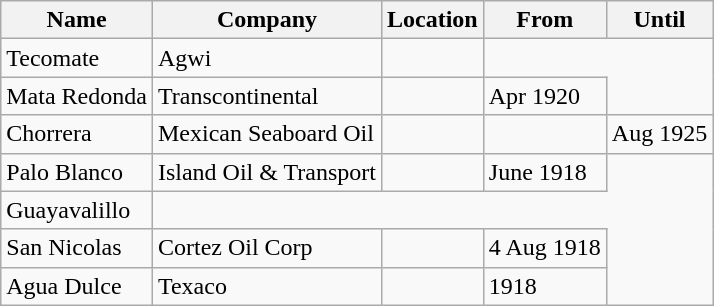<table class="wikitable">
<tr>
<th>Name</th>
<th>Company</th>
<th>Location</th>
<th>From</th>
<th>Until</th>
</tr>
<tr>
<td>Tecomate</td>
<td>Agwi</td>
<td></td>
</tr>
<tr>
<td>Mata Redonda</td>
<td>Transcontinental</td>
<td></td>
<td>Apr 1920</td>
</tr>
<tr>
<td>Chorrera</td>
<td>Mexican Seaboard Oil</td>
<td></td>
<td></td>
<td>Aug 1925</td>
</tr>
<tr>
<td>Palo Blanco</td>
<td>Island Oil & Transport</td>
<td></td>
<td>June 1918</td>
</tr>
<tr>
<td>Guayavalillo</td>
</tr>
<tr>
<td>San Nicolas</td>
<td>Cortez Oil Corp</td>
<td></td>
<td>4 Aug 1918</td>
</tr>
<tr>
<td>Agua Dulce</td>
<td>Texaco</td>
<td></td>
<td>1918</td>
</tr>
</table>
